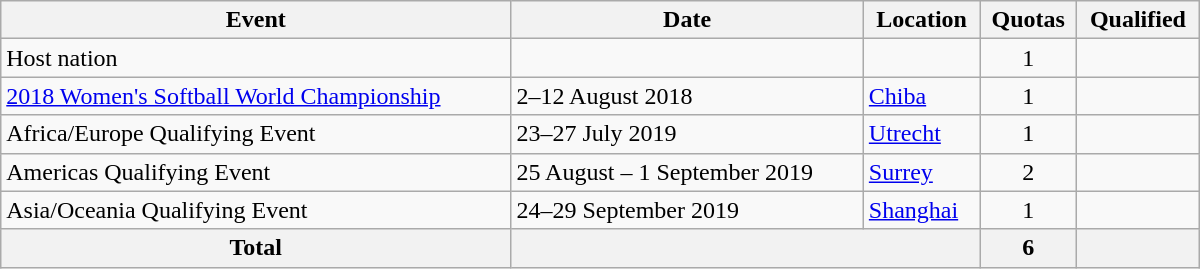<table class="wikitable" style="width:800px;">
<tr>
<th>Event</th>
<th>Date</th>
<th>Location</th>
<th>Quotas</th>
<th>Qualified</th>
</tr>
<tr>
<td>Host nation</td>
<td></td>
<td></td>
<td align=center>1</td>
<td></td>
</tr>
<tr>
<td><a href='#'>2018 Women's Softball World Championship</a></td>
<td>2–12 August 2018</td>
<td> <a href='#'>Chiba</a></td>
<td align=center>1</td>
<td></td>
</tr>
<tr>
<td>Africa/Europe Qualifying Event</td>
<td>23–27 July 2019</td>
<td> <a href='#'>Utrecht</a></td>
<td align=center>1</td>
<td></td>
</tr>
<tr>
<td>Americas Qualifying Event</td>
<td>25 August – 1 September 2019</td>
<td> <a href='#'>Surrey</a></td>
<td align=center>2</td>
<td><br></td>
</tr>
<tr>
<td>Asia/Oceania Qualifying Event</td>
<td>24–29 September 2019</td>
<td> <a href='#'>Shanghai</a></td>
<td align=center>1</td>
<td></td>
</tr>
<tr>
<th>Total</th>
<th colspan="2"></th>
<th>6</th>
<th></th>
</tr>
</table>
